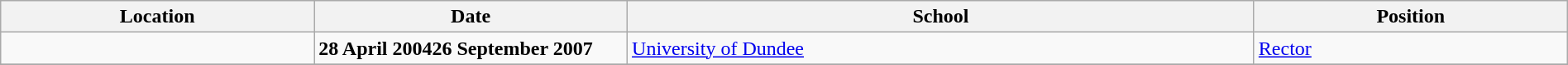<table class="wikitable" style="width:100%;">
<tr>
<th style="width:20%;">Location</th>
<th style="width:20%;">Date</th>
<th style="width:40%;">School</th>
<th style="width:20%;">Position</th>
</tr>
<tr>
<td></td>
<td><strong>28 April 200426 September 2007</strong></td>
<td><a href='#'>University of Dundee</a></td>
<td><a href='#'>Rector</a></td>
</tr>
<tr>
</tr>
</table>
